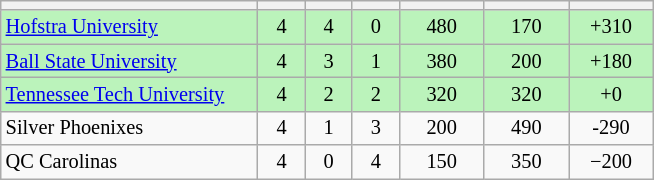<table class="wikitable" style="text-align: center; font-size: 85%;">
<tr>
<th width=165></th>
<th width=25></th>
<th width=25></th>
<th width=25></th>
<th width=50></th>
<th width=50></th>
<th width=50></th>
</tr>
<tr style="background:#BBF3BB;">
<td style="text-align:left;"><a href='#'>Hofstra University</a></td>
<td>4</td>
<td>4</td>
<td>0</td>
<td>480</td>
<td>170</td>
<td>+310</td>
</tr>
<tr style="background:#BBF3BB;">
<td style="text-align:left;"><a href='#'>Ball State University</a></td>
<td>4</td>
<td>3</td>
<td>1</td>
<td>380</td>
<td>200</td>
<td>+180</td>
</tr>
<tr style="background:#BBF3BB;">
<td style="text-align:left;"><a href='#'>Tennessee Tech University</a></td>
<td>4</td>
<td>2</td>
<td>2</td>
<td>320</td>
<td>320</td>
<td>+0</td>
</tr>
<tr>
<td style="text-align:left;">Silver Phoenixes</td>
<td>4</td>
<td>1</td>
<td>3</td>
<td>200</td>
<td>490</td>
<td>-290</td>
</tr>
<tr>
<td style="text-align:left;">QC Carolinas</td>
<td>4</td>
<td>0</td>
<td>4</td>
<td>150</td>
<td>350</td>
<td>−200</td>
</tr>
</table>
